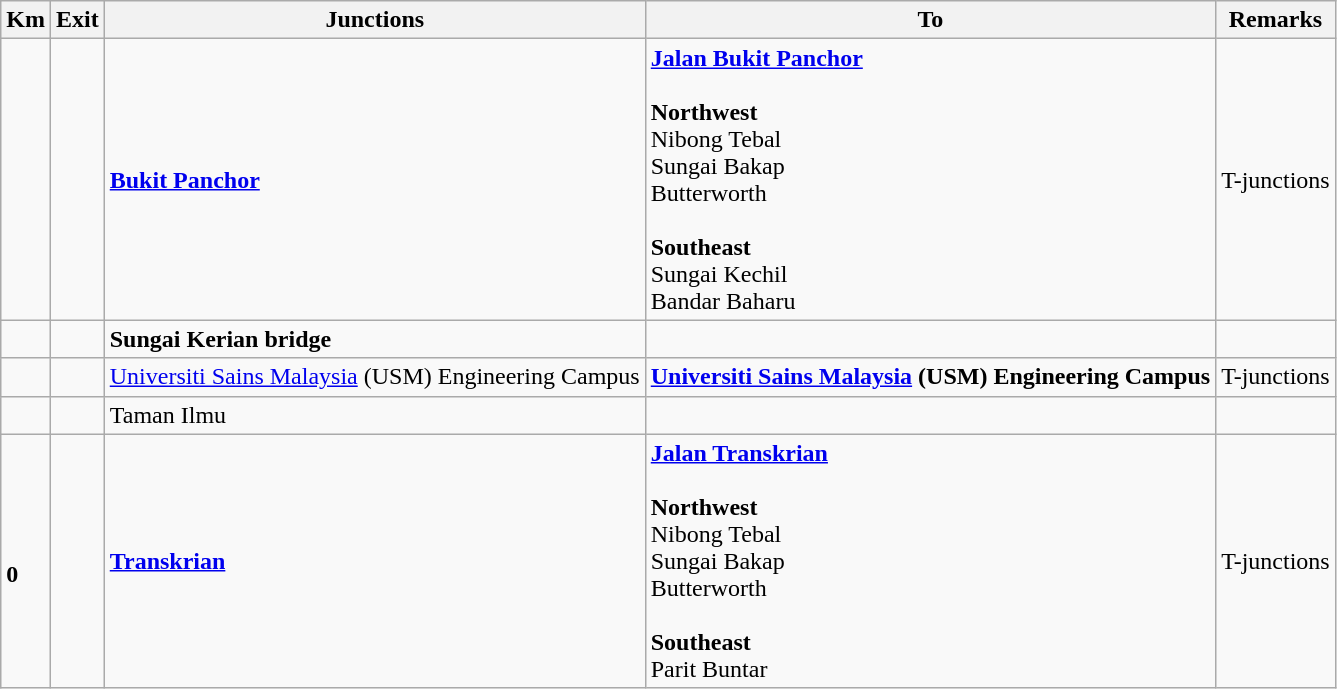<table class="wikitable">
<tr>
<th>Km</th>
<th>Exit</th>
<th>Junctions</th>
<th>To</th>
<th>Remarks</th>
</tr>
<tr>
<td></td>
<td></td>
<td><strong><a href='#'>Bukit Panchor</a></strong></td>
<td> <strong><a href='#'>Jalan Bukit Panchor</a></strong><br><br><strong>Northwest</strong><br> Nibong Tebal<br> Sungai Bakap<br> Butterworth<br><br><strong>Southeast</strong><br> Sungai Kechil<br> Bandar Baharu</td>
<td>T-junctions</td>
</tr>
<tr>
<td></td>
<td></td>
<td><strong>Sungai Kerian bridge</strong></td>
<td></td>
<td></td>
</tr>
<tr>
<td></td>
<td></td>
<td><a href='#'>Universiti Sains Malaysia</a> (USM) Engineering Campus </td>
<td><strong><a href='#'>Universiti Sains Malaysia</a> (USM) Engineering Campus</strong> </td>
<td>T-junctions</td>
</tr>
<tr>
<td></td>
<td></td>
<td>Taman Ilmu</td>
<td></td>
<td></td>
</tr>
<tr>
<td><br><strong>0</strong></td>
<td></td>
<td><strong><a href='#'>Transkrian</a></strong></td>
<td> <strong><a href='#'>Jalan Transkrian</a></strong><br><br><strong>Northwest</strong><br> Nibong Tebal<br> Sungai Bakap<br> Butterworth<br><br><strong>Southeast</strong><br> Parit Buntar</td>
<td>T-junctions</td>
</tr>
</table>
